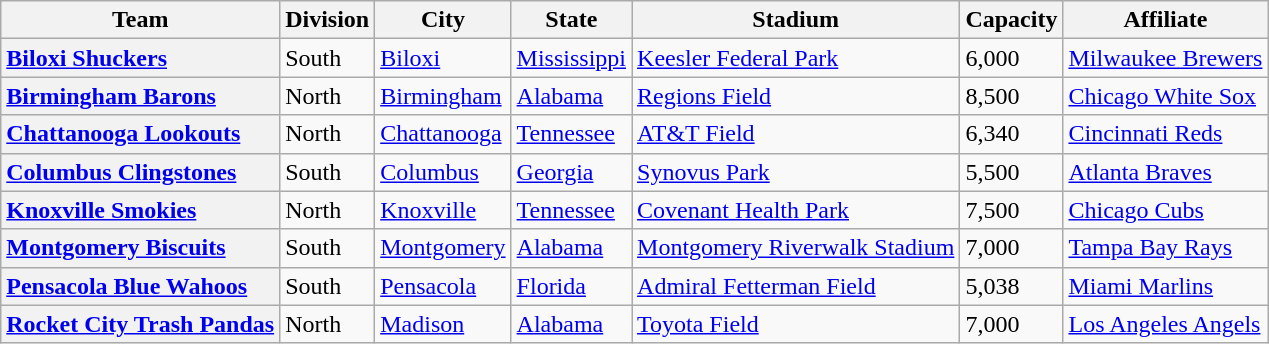<table class="wikitable sortable">
<tr>
<th scope="col">Team</th>
<th scope="col">Division</th>
<th scope="col">City</th>
<th scope="col">State</th>
<th scope="col">Stadium</th>
<th scope="col">Capacity</th>
<th scope="col">Affiliate</th>
</tr>
<tr>
<th scope="row" style="text-align:left"><a href='#'>Biloxi Shuckers</a></th>
<td>South</td>
<td><a href='#'>Biloxi</a></td>
<td><a href='#'>Mississippi</a></td>
<td><a href='#'>Keesler Federal Park</a></td>
<td>6,000</td>
<td><a href='#'>Milwaukee Brewers</a></td>
</tr>
<tr>
<th scope="row" style="text-align:left"><a href='#'>Birmingham Barons</a></th>
<td>North</td>
<td><a href='#'>Birmingham</a></td>
<td><a href='#'>Alabama</a></td>
<td><a href='#'>Regions Field</a></td>
<td>8,500</td>
<td><a href='#'>Chicago White Sox</a></td>
</tr>
<tr>
<th scope="row" style="text-align:left"><a href='#'>Chattanooga Lookouts</a></th>
<td>North</td>
<td><a href='#'>Chattanooga</a></td>
<td><a href='#'>Tennessee</a></td>
<td><a href='#'>AT&T Field</a></td>
<td>6,340</td>
<td><a href='#'>Cincinnati Reds</a></td>
</tr>
<tr>
<th scope="row" style="text-align:left"><a href='#'>Columbus Clingstones</a></th>
<td>South</td>
<td><a href='#'>Columbus</a></td>
<td><a href='#'>Georgia</a></td>
<td><a href='#'>Synovus Park</a></td>
<td>5,500</td>
<td><a href='#'>Atlanta Braves</a></td>
</tr>
<tr>
<th scope="row" style="text-align:left"><a href='#'>Knoxville Smokies</a></th>
<td>North</td>
<td><a href='#'>Knoxville</a></td>
<td><a href='#'>Tennessee</a></td>
<td><a href='#'>Covenant Health Park</a></td>
<td>7,500</td>
<td><a href='#'>Chicago Cubs</a></td>
</tr>
<tr>
<th scope="row" style="text-align:left"><a href='#'>Montgomery Biscuits</a></th>
<td>South</td>
<td><a href='#'>Montgomery</a></td>
<td><a href='#'>Alabama</a></td>
<td><a href='#'>Montgomery Riverwalk Stadium</a></td>
<td>7,000</td>
<td><a href='#'>Tampa Bay Rays</a></td>
</tr>
<tr>
<th scope="row" style="text-align:left"><a href='#'>Pensacola Blue Wahoos</a></th>
<td>South</td>
<td><a href='#'>Pensacola</a></td>
<td><a href='#'>Florida</a></td>
<td><a href='#'>Admiral Fetterman Field</a></td>
<td>5,038</td>
<td><a href='#'>Miami Marlins</a></td>
</tr>
<tr>
<th scope="row" style="text-align:left"><a href='#'>Rocket City Trash Pandas</a></th>
<td>North</td>
<td><a href='#'>Madison</a></td>
<td><a href='#'>Alabama</a></td>
<td><a href='#'>Toyota Field</a></td>
<td>7,000</td>
<td><a href='#'>Los Angeles Angels</a></td>
</tr>
</table>
